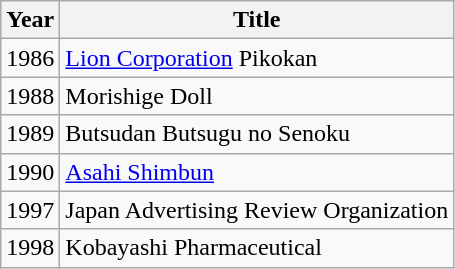<table class="wikitable">
<tr>
<th>Year</th>
<th>Title</th>
</tr>
<tr>
<td>1986</td>
<td><a href='#'>Lion Corporation</a> Pikokan</td>
</tr>
<tr>
<td>1988</td>
<td>Morishige Doll</td>
</tr>
<tr>
<td>1989</td>
<td>Butsudan Butsugu no Senoku</td>
</tr>
<tr>
<td>1990</td>
<td><a href='#'>Asahi Shimbun</a></td>
</tr>
<tr>
<td>1997</td>
<td>Japan Advertising Review Organization</td>
</tr>
<tr>
<td>1998</td>
<td>Kobayashi Pharmaceutical</td>
</tr>
</table>
